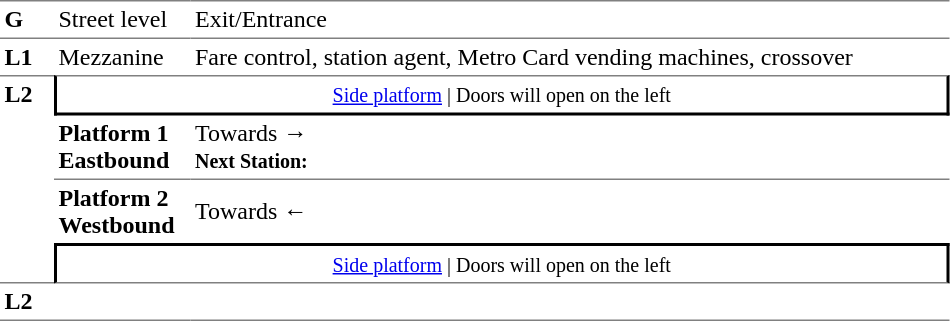<table table border=0 cellspacing=0 cellpadding=3>
<tr>
<td style="border-bottom:solid 1px gray;border-top:solid 1px gray;" width=30 valign=top><strong>G</strong></td>
<td style="border-top:solid 1px gray;border-bottom:solid 1px gray;" width=85 valign=top>Street level</td>
<td style="border-top:solid 1px gray;border-bottom:solid 1px gray;" width=500 valign=top>Exit/Entrance</td>
</tr>
<tr>
<td valign=top><strong>L1</strong></td>
<td valign=top>Mezzanine</td>
<td valign=top>Fare control, station agent, Metro Card vending machines, crossover<br></td>
</tr>
<tr>
<td style="border-top:solid 1px gray;border-bottom:solid 1px gray;" width=30 rowspan=4 valign=top><strong>L2</strong></td>
<td style="border-top:solid 1px gray;border-right:solid 2px black;border-left:solid 2px black;border-bottom:solid 2px black;text-align:center;" colspan=2><small><a href='#'>Side platform</a> | Doors will open on the left </small></td>
</tr>
<tr>
<td style="border-bottom:solid 1px gray;" width=85><span><strong>Platform 1</strong><br><strong>Eastbound</strong></span></td>
<td style="border-bottom:solid 1px gray;" width=500>Towards → <br><small><strong>Next Station:</strong> </small></td>
</tr>
<tr>
<td><span><strong>Platform 2</strong><br><strong>Westbound</strong></span></td>
<td>Towards ← </td>
</tr>
<tr>
<td style="border-top:solid 2px black;border-right:solid 2px black;border-left:solid 2px black;border-bottom:solid 1px gray;" colspan=2  align=center><small><a href='#'>Side platform</a> | Doors will open on the left </small></td>
</tr>
<tr>
<td style="border-bottom:solid 1px gray;" width=30 rowspan=2 valign=top><strong>L2</strong></td>
<td style="border-bottom:solid 1px gray;" width=85></td>
<td style="border-bottom:solid 1px gray;" width=500></td>
</tr>
<tr>
</tr>
</table>
